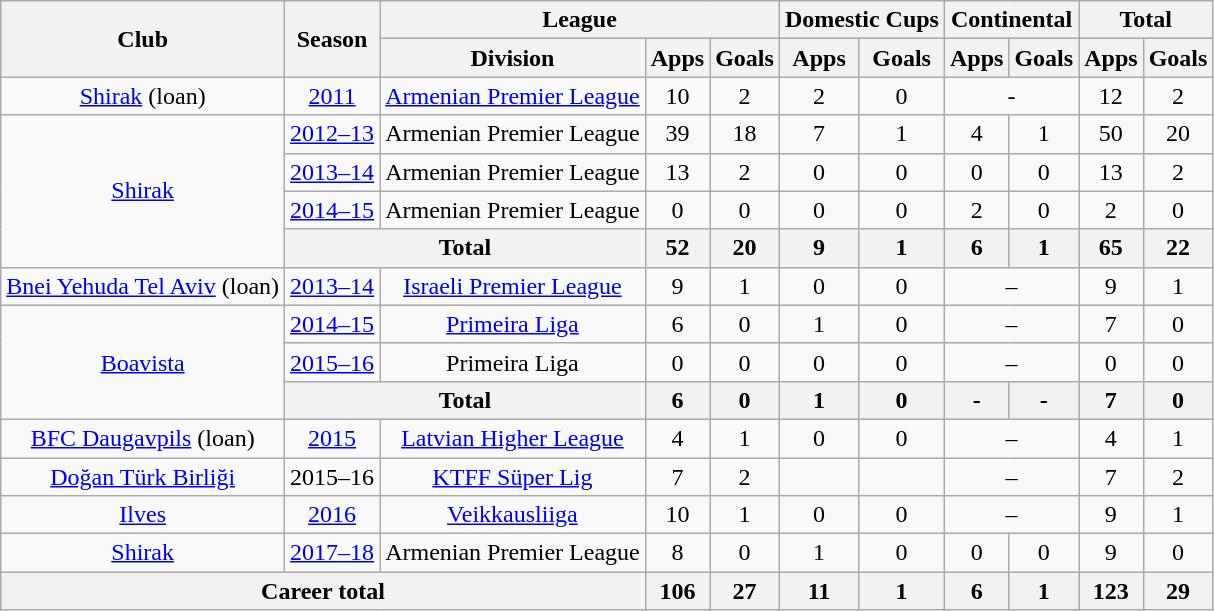<table class="wikitable" style="text-align: center;">
<tr>
<th rowspan="2">Club</th>
<th rowspan="2">Season</th>
<th colspan="3">League</th>
<th colspan="2">Domestic Cups</th>
<th colspan="2">Continental</th>
<th colspan="2">Total</th>
</tr>
<tr>
<th>Division</th>
<th>Apps</th>
<th>Goals</th>
<th>Apps</th>
<th>Goals</th>
<th>Apps</th>
<th>Goals</th>
<th>Apps</th>
<th>Goals</th>
</tr>
<tr>
<td><a href='#'>Shirak</a> (loan)</td>
<td><a href='#'>2011</a></td>
<td><a href='#'>Armenian Premier League</a></td>
<td>10</td>
<td>2</td>
<td>2</td>
<td>0</td>
<td colspan="2">-</td>
<td>12</td>
<td>2</td>
</tr>
<tr>
<td rowspan="4"><a href='#'>Shirak</a></td>
<td><a href='#'>2012–13</a></td>
<td>Armenian Premier League</td>
<td>39</td>
<td>18</td>
<td>7</td>
<td>1</td>
<td>4</td>
<td>1</td>
<td>50</td>
<td>20</td>
</tr>
<tr>
<td><a href='#'>2013–14</a></td>
<td>Armenian Premier League</td>
<td>13</td>
<td>2</td>
<td>0</td>
<td>0</td>
<td>0</td>
<td>0</td>
<td>13</td>
<td>2</td>
</tr>
<tr>
<td><a href='#'>2014–15</a></td>
<td>Armenian Premier League</td>
<td>0</td>
<td>0</td>
<td>0</td>
<td>0</td>
<td>2</td>
<td>0</td>
<td>2</td>
<td>0</td>
</tr>
<tr>
<th colspan="2">Total</th>
<th>52</th>
<th>20</th>
<th>9</th>
<th>1</th>
<th>6</th>
<th>1</th>
<th>65</th>
<th>22</th>
</tr>
<tr>
<td><a href='#'>Bnei Yehuda Tel Aviv</a> (loan)</td>
<td><a href='#'>2013–14</a></td>
<td><a href='#'>Israeli Premier League</a></td>
<td>9</td>
<td>1</td>
<td>0</td>
<td>0</td>
<td colspan="2">–</td>
<td>9</td>
<td>1</td>
</tr>
<tr>
<td rowspan="3"><a href='#'>Boavista</a></td>
<td><a href='#'>2014–15</a></td>
<td><a href='#'>Primeira Liga</a></td>
<td>6</td>
<td>0</td>
<td>1</td>
<td>0</td>
<td colspan="2">–</td>
<td>7</td>
<td>0</td>
</tr>
<tr>
<td><a href='#'>2015–16</a></td>
<td>Primeira Liga</td>
<td>0</td>
<td>0</td>
<td>0</td>
<td>0</td>
<td colspan="2">–</td>
<td>0</td>
<td>0</td>
</tr>
<tr>
<th colspan="2">Total</th>
<th>6</th>
<th>0</th>
<th>1</th>
<th>0</th>
<th>-</th>
<th>-</th>
<th>7</th>
<th>0</th>
</tr>
<tr>
<td><a href='#'>BFC Daugavpils</a> (loan)</td>
<td><a href='#'>2015</a></td>
<td><a href='#'>Latvian Higher League</a></td>
<td>4</td>
<td>1</td>
<td>0</td>
<td>0</td>
<td colspan="2">–</td>
<td>4</td>
<td>1</td>
</tr>
<tr>
<td><a href='#'>Doğan Türk Birliği</a></td>
<td>2015–16</td>
<td><a href='#'>KTFF Süper Lig</a></td>
<td>7</td>
<td>2</td>
<td></td>
<td></td>
<td colspan="2">–</td>
<td>7</td>
<td>2</td>
</tr>
<tr>
<td><a href='#'>Ilves</a></td>
<td><a href='#'>2016</a></td>
<td><a href='#'>Veikkausliiga</a></td>
<td>10</td>
<td>1</td>
<td>0</td>
<td>0</td>
<td colspan="2">–</td>
<td>9</td>
<td>1</td>
</tr>
<tr>
<td><a href='#'>Shirak</a></td>
<td><a href='#'>2017–18</a></td>
<td>Armenian Premier League</td>
<td>8</td>
<td>0</td>
<td>1</td>
<td>0</td>
<td>0</td>
<td>0</td>
<td>9</td>
<td>0</td>
</tr>
<tr>
<th colspan="3">Career total</th>
<th>106</th>
<th>27</th>
<th>11</th>
<th>1</th>
<th>6</th>
<th>1</th>
<th>123</th>
<th>29</th>
</tr>
</table>
